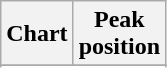<table class="wikitable plainrowheaders">
<tr>
<th>Chart</th>
<th>Peak<br>position</th>
</tr>
<tr>
</tr>
<tr>
</tr>
</table>
